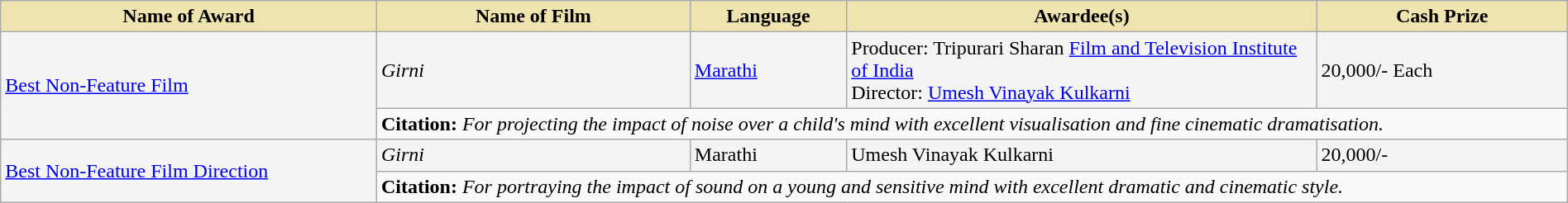<table class="wikitable" style="width:100%;">
<tr>
<th style="background-color:#EFE4B0;width:24%;">Name of Award</th>
<th style="background-color:#EFE4B0;width:20%;">Name of Film</th>
<th style="background-color:#EFE4B0;width:10%;">Language</th>
<th style="background-color:#EFE4B0;width:30%;">Awardee(s)</th>
<th style="background-color:#EFE4B0;width:16%;">Cash Prize</th>
</tr>
<tr style="background-color:#F4F4F4">
<td rowspan="2"><a href='#'>Best Non-Feature Film</a></td>
<td><em>Girni</em></td>
<td><a href='#'>Marathi</a></td>
<td>Producer: Tripurari Sharan  <a href='#'>Film and Television Institute of India</a><br>Director: <a href='#'>Umesh Vinayak Kulkarni</a></td>
<td> 20,000/- Each</td>
</tr>
<tr style="background-color:#F9F9F9">
<td colspan="4"><strong>Citation:</strong> <em>For projecting the impact of noise over a child's mind with excellent visualisation and fine cinematic dramatisation.</em></td>
</tr>
<tr style="background-color:#F4F4F4">
<td rowspan="2"><a href='#'>Best Non-Feature Film Direction</a></td>
<td><em>Girni</em></td>
<td>Marathi</td>
<td>Umesh Vinayak Kulkarni</td>
<td> 20,000/-</td>
</tr>
<tr style="background-color:#F9F9F9">
<td colspan="4"><strong>Citation:</strong> <em>For portraying the impact of sound on a young and sensitive mind with excellent dramatic and cinematic style.</em></td>
</tr>
</table>
